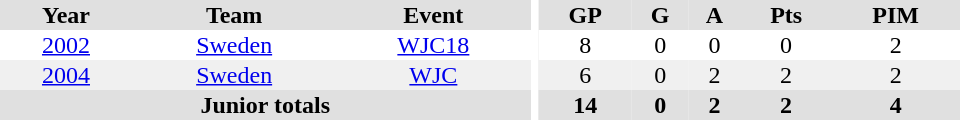<table border="0" cellpadding="1" cellspacing="0" ID="Table3" style="text-align:center; width:40em">
<tr ALIGN="center" bgcolor="#e0e0e0">
<th>Year</th>
<th>Team</th>
<th>Event</th>
<th rowspan="99" bgcolor="#ffffff"></th>
<th>GP</th>
<th>G</th>
<th>A</th>
<th>Pts</th>
<th>PIM</th>
</tr>
<tr>
<td><a href='#'>2002</a></td>
<td><a href='#'>Sweden</a></td>
<td><a href='#'>WJC18</a></td>
<td>8</td>
<td>0</td>
<td>0</td>
<td>0</td>
<td>2</td>
</tr>
<tr bgcolor="#f0f0f0">
<td><a href='#'>2004</a></td>
<td><a href='#'>Sweden</a></td>
<td><a href='#'>WJC</a></td>
<td>6</td>
<td>0</td>
<td>2</td>
<td>2</td>
<td>2</td>
</tr>
<tr bgcolor="#e0e0e0">
<th colspan="3">Junior totals</th>
<th>14</th>
<th>0</th>
<th>2</th>
<th>2</th>
<th>4</th>
</tr>
</table>
